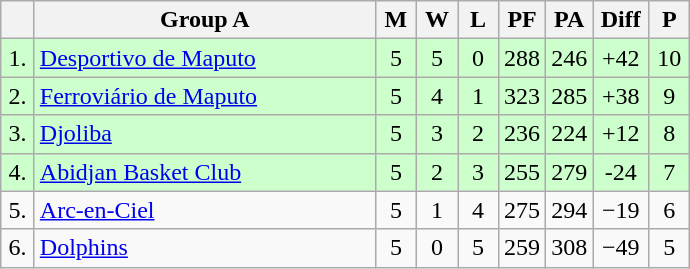<table class="wikitable" style="text-align:center">
<tr>
<th width=15></th>
<th width=220>Group A</th>
<th width=20>M</th>
<th width=20>W</th>
<th width=20>L</th>
<th width=20>PF</th>
<th width=20>PA</th>
<th width=30>Diff</th>
<th width=20>P</th>
</tr>
<tr style="background: #ccffcc;">
<td>1.</td>
<td align=left> <a href='#'>Desportivo de Maputo</a></td>
<td>5</td>
<td>5</td>
<td>0</td>
<td>288</td>
<td>246</td>
<td>+42</td>
<td>10</td>
</tr>
<tr style="background: #ccffcc;">
<td>2.</td>
<td align=left> <a href='#'>Ferroviário de Maputo</a></td>
<td>5</td>
<td>4</td>
<td>1</td>
<td>323</td>
<td>285</td>
<td>+38</td>
<td>9</td>
</tr>
<tr style="background: #ccffcc;">
<td>3.</td>
<td align=left> <a href='#'>Djoliba</a></td>
<td>5</td>
<td>3</td>
<td>2</td>
<td>236</td>
<td>224</td>
<td>+12</td>
<td>8</td>
</tr>
<tr style="background: #ccffcc;">
<td>4.</td>
<td align=left> <a href='#'>Abidjan Basket Club</a></td>
<td>5</td>
<td>2</td>
<td>3</td>
<td>255</td>
<td>279</td>
<td>-24</td>
<td>7</td>
</tr>
<tr>
<td>5.</td>
<td align=left> <a href='#'>Arc-en-Ciel</a></td>
<td>5</td>
<td>1</td>
<td>4</td>
<td>275</td>
<td>294</td>
<td>−19</td>
<td>6</td>
</tr>
<tr>
<td>6.</td>
<td align=left> <a href='#'>Dolphins</a></td>
<td>5</td>
<td>0</td>
<td>5</td>
<td>259</td>
<td>308</td>
<td>−49</td>
<td>5</td>
</tr>
</table>
